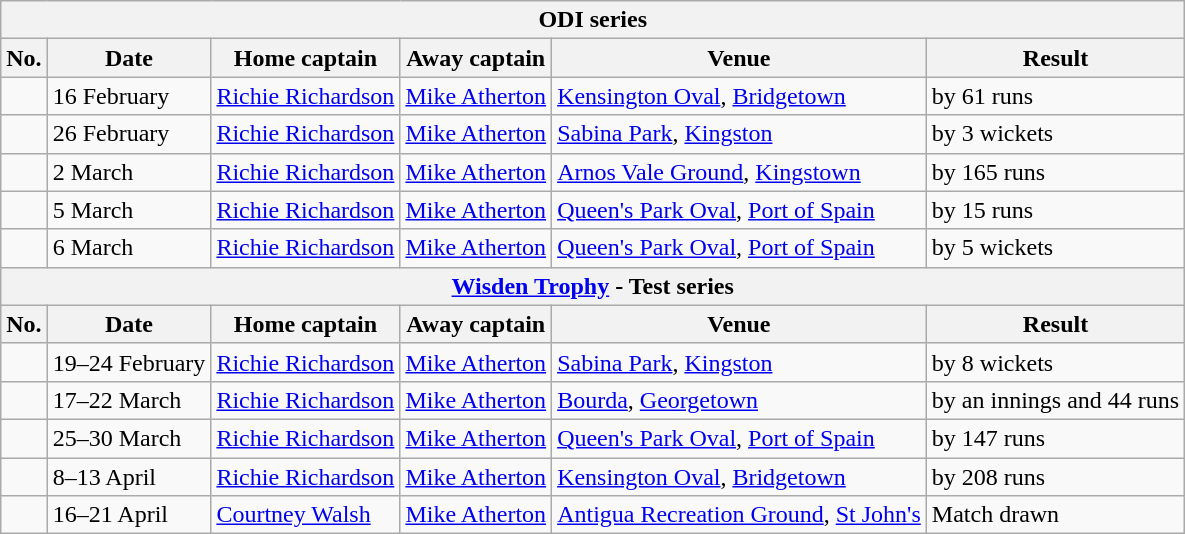<table class="wikitable">
<tr>
<th colspan="9">ODI series</th>
</tr>
<tr>
<th>No.</th>
<th>Date</th>
<th>Home captain</th>
<th>Away captain</th>
<th>Venue</th>
<th>Result</th>
</tr>
<tr>
<td></td>
<td>16 February</td>
<td><a href='#'>Richie Richardson</a></td>
<td><a href='#'>Mike Atherton</a></td>
<td><a href='#'>Kensington Oval</a>, <a href='#'>Bridgetown</a></td>
<td> by 61 runs</td>
</tr>
<tr>
<td></td>
<td>26 February</td>
<td><a href='#'>Richie Richardson</a></td>
<td><a href='#'>Mike Atherton</a></td>
<td><a href='#'>Sabina Park</a>, <a href='#'>Kingston</a></td>
<td> by 3 wickets</td>
</tr>
<tr>
<td></td>
<td>2 March</td>
<td><a href='#'>Richie Richardson</a></td>
<td><a href='#'>Mike Atherton</a></td>
<td><a href='#'>Arnos Vale Ground</a>, <a href='#'>Kingstown</a></td>
<td> by 165 runs</td>
</tr>
<tr>
<td></td>
<td>5 March</td>
<td><a href='#'>Richie Richardson</a></td>
<td><a href='#'>Mike Atherton</a></td>
<td><a href='#'>Queen's Park Oval</a>, <a href='#'>Port of Spain</a></td>
<td> by 15 runs</td>
</tr>
<tr>
<td></td>
<td>6 March</td>
<td><a href='#'>Richie Richardson</a></td>
<td><a href='#'>Mike Atherton</a></td>
<td><a href='#'>Queen's Park Oval</a>, <a href='#'>Port of Spain</a></td>
<td> by 5 wickets</td>
</tr>
<tr>
<th colspan="9"><a href='#'>Wisden Trophy</a> - Test series</th>
</tr>
<tr>
<th>No.</th>
<th>Date</th>
<th>Home captain</th>
<th>Away captain</th>
<th>Venue</th>
<th>Result</th>
</tr>
<tr>
<td></td>
<td>19–24 February</td>
<td><a href='#'>Richie Richardson</a></td>
<td><a href='#'>Mike Atherton</a></td>
<td><a href='#'>Sabina Park</a>, <a href='#'>Kingston</a></td>
<td> by 8 wickets</td>
</tr>
<tr>
<td></td>
<td>17–22 March</td>
<td><a href='#'>Richie Richardson</a></td>
<td><a href='#'>Mike Atherton</a></td>
<td><a href='#'>Bourda</a>, <a href='#'>Georgetown</a></td>
<td> by an innings and 44 runs</td>
</tr>
<tr>
<td></td>
<td>25–30 March</td>
<td><a href='#'>Richie Richardson</a></td>
<td><a href='#'>Mike Atherton</a></td>
<td><a href='#'>Queen's Park Oval</a>, <a href='#'>Port of Spain</a></td>
<td> by 147 runs</td>
</tr>
<tr>
<td></td>
<td>8–13 April</td>
<td><a href='#'>Richie Richardson</a></td>
<td><a href='#'>Mike Atherton</a></td>
<td><a href='#'>Kensington Oval</a>, <a href='#'>Bridgetown</a></td>
<td> by 208 runs</td>
</tr>
<tr>
<td></td>
<td>16–21 April</td>
<td><a href='#'>Courtney Walsh</a></td>
<td><a href='#'>Mike Atherton</a></td>
<td><a href='#'>Antigua Recreation Ground</a>, <a href='#'>St John's</a></td>
<td>Match drawn</td>
</tr>
</table>
